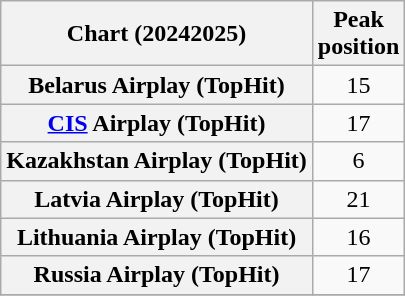<table class="wikitable sortable plainrowheaders" style="text-align:center">
<tr>
<th scope="col">Chart (20242025)</th>
<th scope="col">Peak<br>position</th>
</tr>
<tr>
<th scope="row">Belarus Airplay (TopHit)</th>
<td>15</td>
</tr>
<tr>
<th scope="row"><a href='#'>CIS</a> Airplay (TopHit)</th>
<td>17</td>
</tr>
<tr>
<th scope="row">Kazakhstan Airplay (TopHit)</th>
<td>6</td>
</tr>
<tr>
<th scope="row">Latvia Airplay (TopHit)</th>
<td>21</td>
</tr>
<tr>
<th scope="row">Lithuania Airplay (TopHit)</th>
<td>16</td>
</tr>
<tr>
<th scope="row">Russia Airplay (TopHit)</th>
<td>17</td>
</tr>
<tr>
</tr>
</table>
